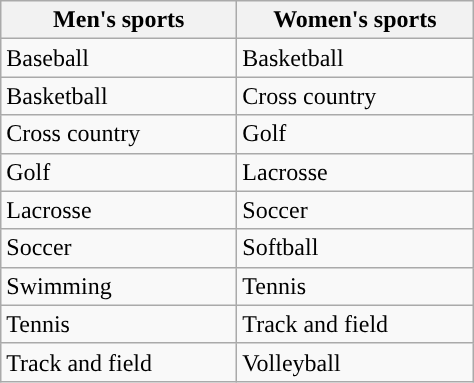<table class= wikitable>
<tr>
<th width=150px>Men's sports</th>
<th width=150px>Women's sports</th>
</tr>
<tr>
<td>Baseball</td>
<td>Basketball</td>
</tr>
<tr>
<td>Basketball</td>
<td>Cross country</td>
</tr>
<tr>
<td>Cross country</td>
<td>Golf</td>
</tr>
<tr>
<td>Golf</td>
<td>Lacrosse</td>
</tr>
<tr>
<td>Lacrosse</td>
<td>Soccer</td>
</tr>
<tr>
<td>Soccer</td>
<td>Softball</td>
</tr>
<tr>
<td>Swimming</td>
<td>Tennis</td>
</tr>
<tr>
<td>Tennis</td>
<td>Track and field</td>
</tr>
<tr>
<td>Track and field</td>
<td>Volleyball</td>
</tr>
</table>
